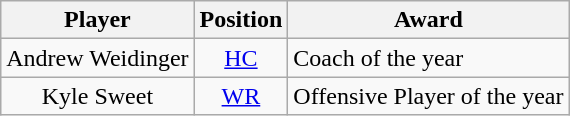<table class="wikitable">
<tr>
<th>Player</th>
<th>Position</th>
<th>Award</th>
</tr>
<tr>
<td align="center">Andrew Weidinger </td>
<td align="center"><a href='#'>HC</a></td>
<td>Coach of the year</td>
</tr>
<tr>
<td align="center">Kyle Sweet </td>
<td align="center"><a href='#'>WR</a></td>
<td>Offensive Player of the year</td>
</tr>
</table>
